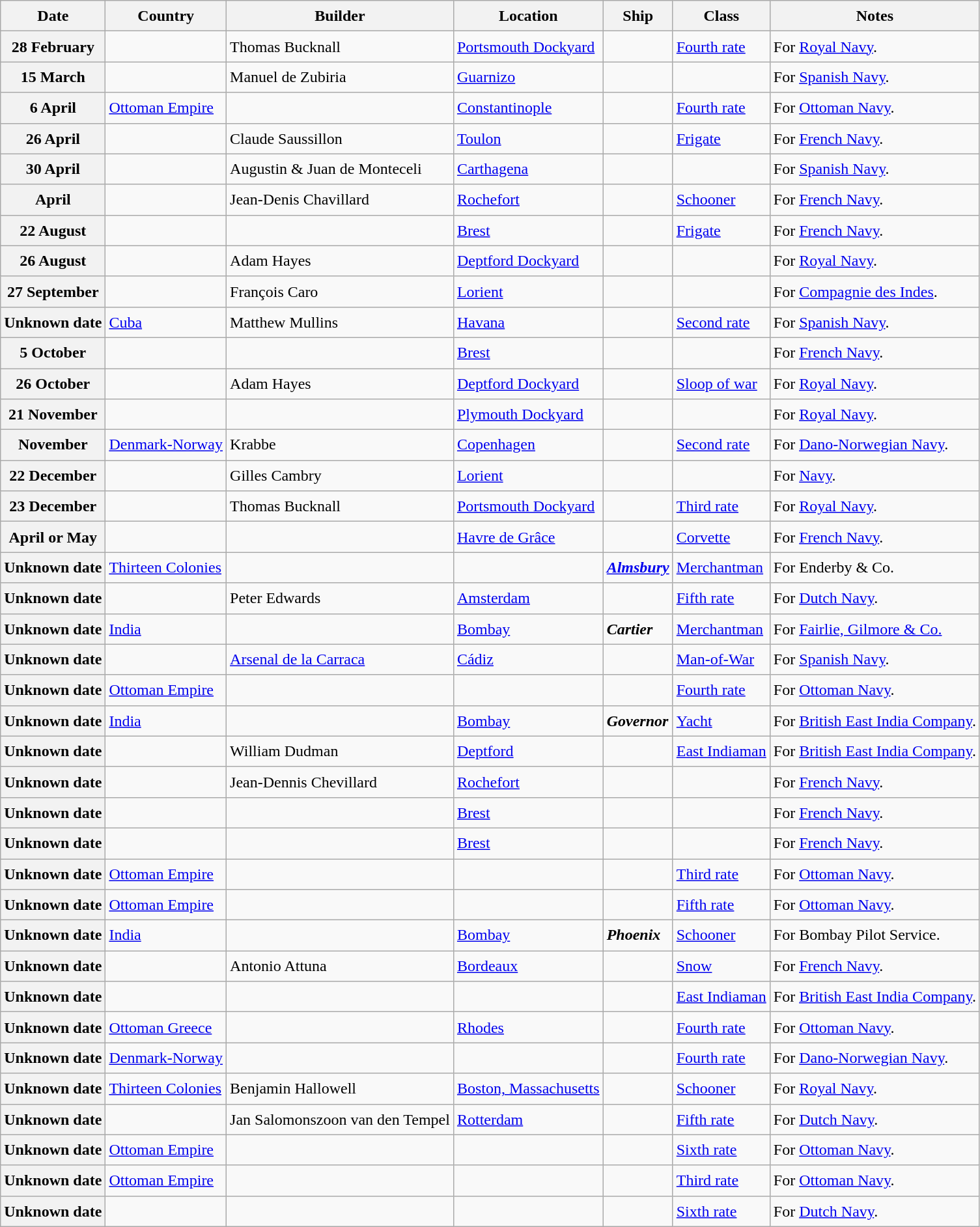<table class="wikitable sortable" style="font-size:1.00em; line-height:1.5em;">
<tr>
<th>Date</th>
<th>Country</th>
<th>Builder</th>
<th>Location</th>
<th>Ship</th>
<th>Class</th>
<th>Notes</th>
</tr>
<tr ---->
<th>28 February</th>
<td></td>
<td>Thomas Bucknall</td>
<td><a href='#'>Portsmouth Dockyard</a></td>
<td><strong></strong></td>
<td><a href='#'>Fourth rate</a></td>
<td>For <a href='#'>Royal Navy</a>.</td>
</tr>
<tr ---->
<th>15 March</th>
<td></td>
<td>Manuel de Zubiria</td>
<td><a href='#'>Guarnizo</a></td>
<td><strong></strong></td>
<td></td>
<td>For <a href='#'>Spanish Navy</a>.</td>
</tr>
<tr ---->
<th>6 April</th>
<td> <a href='#'>Ottoman Empire</a></td>
<td></td>
<td><a href='#'>Constantinople</a></td>
<td><strong></strong></td>
<td><a href='#'>Fourth rate</a></td>
<td>For <a href='#'>Ottoman Navy</a>.</td>
</tr>
<tr ---->
<th>26 April</th>
<td></td>
<td>Claude Saussillon</td>
<td><a href='#'>Toulon</a></td>
<td><strong></strong></td>
<td><a href='#'>Frigate</a></td>
<td>For <a href='#'>French Navy</a>.</td>
</tr>
<tr ---->
<th>30 April</th>
<td></td>
<td>Augustin & Juan de Monteceli</td>
<td><a href='#'>Carthagena</a></td>
<td><strong></strong></td>
<td></td>
<td>For <a href='#'>Spanish Navy</a>.</td>
</tr>
<tr ---->
<th>April</th>
<td></td>
<td>Jean-Denis Chavillard</td>
<td><a href='#'>Rochefort</a></td>
<td><strong></strong></td>
<td><a href='#'>Schooner</a></td>
<td>For <a href='#'>French Navy</a>.</td>
</tr>
<tr ---->
<th>22 August</th>
<td></td>
<td></td>
<td><a href='#'>Brest</a></td>
<td><strong></strong></td>
<td><a href='#'>Frigate</a></td>
<td>For <a href='#'>French Navy</a>.</td>
</tr>
<tr ---->
<th>26 August</th>
<td></td>
<td>Adam Hayes</td>
<td><a href='#'>Deptford Dockyard</a></td>
<td><strong></strong></td>
<td></td>
<td>For <a href='#'>Royal Navy</a>.</td>
</tr>
<tr ---->
<th>27 September</th>
<td></td>
<td>François Caro</td>
<td><a href='#'>Lorient</a></td>
<td><strong></strong></td>
<td></td>
<td>For <a href='#'>Compagnie des Indes</a>.</td>
</tr>
<tr ---->
<th>Unknown date</th>
<td> <a href='#'>Cuba</a></td>
<td>Matthew Mullins</td>
<td><a href='#'>Havana</a></td>
<td><strong></strong></td>
<td><a href='#'>Second rate</a></td>
<td>For <a href='#'>Spanish Navy</a>.</td>
</tr>
<tr ---->
<th>5 October</th>
<td></td>
<td></td>
<td><a href='#'>Brest</a></td>
<td><strong></strong></td>
<td></td>
<td>For <a href='#'>French Navy</a>.</td>
</tr>
<tr ---->
<th>26 October</th>
<td></td>
<td>Adam Hayes</td>
<td><a href='#'>Deptford Dockyard</a></td>
<td><strong></strong></td>
<td><a href='#'>Sloop of war</a></td>
<td>For <a href='#'>Royal Navy</a>.</td>
</tr>
<tr ---->
<th>21 November</th>
<td></td>
<td></td>
<td><a href='#'>Plymouth Dockyard</a></td>
<td><strong></strong></td>
<td></td>
<td>For <a href='#'>Royal Navy</a>.</td>
</tr>
<tr ---->
<th>November</th>
<td> <a href='#'>Denmark-Norway</a></td>
<td>Krabbe</td>
<td><a href='#'>Copenhagen</a></td>
<td><strong></strong></td>
<td><a href='#'>Second rate</a></td>
<td>For <a href='#'>Dano-Norwegian Navy</a>.</td>
</tr>
<tr ---->
<th>22 December</th>
<td></td>
<td>Gilles Cambry</td>
<td><a href='#'>Lorient</a></td>
<td><strong></strong></td>
<td></td>
<td>For <a href='#'>Navy</a>.</td>
</tr>
<tr ---->
<th>23 December</th>
<td></td>
<td>Thomas Bucknall</td>
<td><a href='#'>Portsmouth Dockyard</a></td>
<td><strong></strong></td>
<td><a href='#'>Third rate</a></td>
<td>For <a href='#'>Royal Navy</a>.</td>
</tr>
<tr ---->
<th>April or May</th>
<td></td>
<td></td>
<td><a href='#'>Havre de Grâce</a></td>
<td><strong></strong></td>
<td><a href='#'>Corvette</a></td>
<td>For <a href='#'>French Navy</a>.</td>
</tr>
<tr ---->
<th>Unknown date</th>
<td> <a href='#'>Thirteen Colonies</a></td>
<td></td>
<td></td>
<td><strong><a href='#'><em>Almsbury</em></a></strong></td>
<td><a href='#'>Merchantman</a></td>
<td>For Enderby & Co.</td>
</tr>
<tr ---->
<th>Unknown date</th>
<td></td>
<td>Peter Edwards</td>
<td><a href='#'>Amsterdam</a></td>
<td><strong></strong></td>
<td><a href='#'>Fifth rate</a></td>
<td>For <a href='#'>Dutch Navy</a>.</td>
</tr>
<tr ---->
<th>Unknown date</th>
<td> <a href='#'>India</a></td>
<td></td>
<td><a href='#'>Bombay</a></td>
<td><strong><em>Cartier</em></strong></td>
<td><a href='#'>Merchantman</a></td>
<td>For <a href='#'>Fairlie, Gilmore & Co.</a></td>
</tr>
<tr ---->
<th>Unknown date</th>
<td></td>
<td><a href='#'>Arsenal de la Carraca</a></td>
<td><a href='#'>Cádiz</a></td>
<td><strong></strong></td>
<td><a href='#'>Man-of-War</a></td>
<td>For <a href='#'>Spanish Navy</a>.</td>
</tr>
<tr ---->
<th>Unknown date</th>
<td> <a href='#'>Ottoman Empire</a></td>
<td></td>
<td></td>
<td><strong></strong></td>
<td><a href='#'>Fourth rate</a></td>
<td>For <a href='#'>Ottoman Navy</a>.</td>
</tr>
<tr ---->
<th>Unknown date</th>
<td> <a href='#'>India</a></td>
<td></td>
<td><a href='#'>Bombay</a></td>
<td><strong><em>Governor</em></strong></td>
<td><a href='#'>Yacht</a></td>
<td>For <a href='#'>British East India Company</a>.</td>
</tr>
<tr ---->
<th>Unknown date</th>
<td></td>
<td>William Dudman</td>
<td><a href='#'>Deptford</a></td>
<td><strong></strong></td>
<td><a href='#'>East Indiaman</a></td>
<td>For <a href='#'>British East India Company</a>.</td>
</tr>
<tr ---->
<th>Unknown date</th>
<td></td>
<td>Jean-Dennis Chevillard</td>
<td><a href='#'>Rochefort</a></td>
<td><strong></strong></td>
<td></td>
<td>For <a href='#'>French Navy</a>.</td>
</tr>
<tr ---->
<th>Unknown date</th>
<td></td>
<td></td>
<td><a href='#'>Brest</a></td>
<td><strong></strong></td>
<td></td>
<td>For <a href='#'>French Navy</a>.</td>
</tr>
<tr ---->
<th>Unknown date</th>
<td></td>
<td></td>
<td><a href='#'>Brest</a></td>
<td><strong></strong></td>
<td></td>
<td>For <a href='#'>French Navy</a>.</td>
</tr>
<tr ---->
<th>Unknown date</th>
<td> <a href='#'>Ottoman Empire</a></td>
<td></td>
<td></td>
<td><strong></strong></td>
<td><a href='#'>Third rate</a></td>
<td>For <a href='#'>Ottoman Navy</a>.</td>
</tr>
<tr ---->
<th>Unknown date</th>
<td> <a href='#'>Ottoman Empire</a></td>
<td></td>
<td></td>
<td><strong></strong></td>
<td><a href='#'>Fifth rate</a></td>
<td>For <a href='#'>Ottoman Navy</a>.</td>
</tr>
<tr ---->
<th>Unknown date</th>
<td> <a href='#'>India</a></td>
<td></td>
<td><a href='#'>Bombay</a></td>
<td><strong><em>Phoenix</em></strong></td>
<td><a href='#'>Schooner</a></td>
<td>For Bombay Pilot Service.</td>
</tr>
<tr ---->
<th>Unknown date</th>
<td></td>
<td>Antonio Attuna</td>
<td><a href='#'>Bordeaux</a></td>
<td><strong></strong></td>
<td><a href='#'>Snow</a></td>
<td>For <a href='#'>French Navy</a>.</td>
</tr>
<tr ---->
<th>Unknown date</th>
<td></td>
<td></td>
<td></td>
<td><strong></strong></td>
<td><a href='#'>East Indiaman</a></td>
<td>For <a href='#'>British East India Company</a>.</td>
</tr>
<tr ---->
<th>Unknown date</th>
<td> <a href='#'>Ottoman Greece</a></td>
<td></td>
<td><a href='#'>Rhodes</a></td>
<td><strong></strong></td>
<td><a href='#'>Fourth rate</a></td>
<td>For <a href='#'>Ottoman Navy</a>.</td>
</tr>
<tr ---->
<th>Unknown date</th>
<td> <a href='#'>Denmark-Norway</a></td>
<td></td>
<td></td>
<td><strong></strong></td>
<td><a href='#'>Fourth rate</a></td>
<td>For <a href='#'>Dano-Norwegian Navy</a>.</td>
</tr>
<tr ---->
<th>Unknown date</th>
<td> <a href='#'>Thirteen Colonies</a></td>
<td>Benjamin Hallowell</td>
<td><a href='#'>Boston, Massachusetts</a></td>
<td><strong></strong></td>
<td><a href='#'>Schooner</a></td>
<td>For <a href='#'>Royal Navy</a>.</td>
</tr>
<tr ---->
<th>Unknown date</th>
<td></td>
<td>Jan Salomonszoon van den Tempel</td>
<td><a href='#'>Rotterdam</a></td>
<td><strong></strong></td>
<td><a href='#'>Fifth rate</a></td>
<td>For <a href='#'>Dutch Navy</a>.</td>
</tr>
<tr ---->
<th>Unknown date</th>
<td> <a href='#'>Ottoman Empire</a></td>
<td></td>
<td></td>
<td><strong></strong></td>
<td><a href='#'>Sixth rate</a></td>
<td>For <a href='#'>Ottoman Navy</a>.</td>
</tr>
<tr ---->
<th>Unknown date</th>
<td> <a href='#'>Ottoman Empire</a></td>
<td></td>
<td></td>
<td><strong></strong></td>
<td><a href='#'>Third rate</a></td>
<td>For <a href='#'>Ottoman Navy</a>.</td>
</tr>
<tr ---->
<th>Unknown date</th>
<td></td>
<td></td>
<td></td>
<td><strong></strong></td>
<td><a href='#'>Sixth rate</a></td>
<td>For <a href='#'>Dutch Navy</a>.</td>
</tr>
</table>
